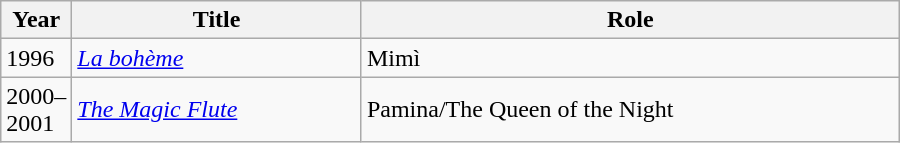<table class="wikitable" style="width:600px">
<tr>
<th width=10>Year</th>
<th>Title</th>
<th>Role</th>
</tr>
<tr>
<td>1996</td>
<td><em><a href='#'>La bohème</a></em></td>
<td>Mimì</td>
</tr>
<tr>
<td>2000–2001</td>
<td><em><a href='#'>The Magic Flute</a></em></td>
<td>Pamina/The Queen of the Night</td>
</tr>
</table>
